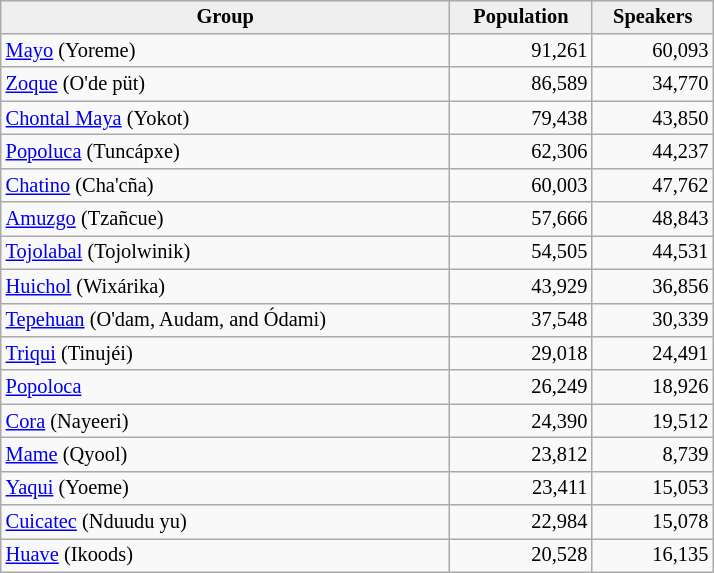<table style="float:left; width: 35em; font-size: 85%; text-align: left;" class="wikitable">
<tr>
<th style="background:#efefef; text-align:center;">Group</th>
<th style="background:#efefef; text-align:center;">Population</th>
<th style="background:#efefef; text-align:center;">Speakers</th>
</tr>
<tr>
<td><a href='#'>Mayo</a> (Yoreme)</td>
<td align=right>91,261</td>
<td align=right>60,093</td>
</tr>
<tr>
<td><a href='#'>Zoque</a> (O'de püt)</td>
<td align=right>86,589</td>
<td align=right>34,770</td>
</tr>
<tr>
<td><a href='#'>Chontal Maya</a> (Yokot)</td>
<td align=right>79,438</td>
<td align=right>43,850</td>
</tr>
<tr>
<td><a href='#'>Popoluca</a> (Tuncápxe)</td>
<td align=right>62,306</td>
<td align=right>44,237</td>
</tr>
<tr>
<td><a href='#'>Chatino</a> (Cha'cña)</td>
<td align=right>60,003</td>
<td align=right>47,762</td>
</tr>
<tr>
<td><a href='#'>Amuzgo</a> (Tzañcue)</td>
<td align=right>57,666</td>
<td align=right>48,843</td>
</tr>
<tr>
<td><a href='#'>Tojolabal</a> (Tojolwinik)</td>
<td align=right>54,505</td>
<td align=right>44,531</td>
</tr>
<tr>
<td><a href='#'>Huichol</a> (Wixárika)</td>
<td align=right>43,929</td>
<td align=right>36,856</td>
</tr>
<tr>
<td><a href='#'>Tepehuan</a> (O'dam, Audam, and Ódami)</td>
<td align=right>37,548</td>
<td align=right>30,339</td>
</tr>
<tr>
<td><a href='#'>Triqui</a> (Tinujéi)</td>
<td align=right>29,018</td>
<td align=right>24,491</td>
</tr>
<tr>
<td><a href='#'>Popoloca</a></td>
<td align=right>26,249</td>
<td align=right>18,926</td>
</tr>
<tr>
<td><a href='#'>Cora</a> (Nayeeri)</td>
<td align=right>24,390</td>
<td align=right>19,512</td>
</tr>
<tr>
<td><a href='#'>Mame</a> (Qyool)</td>
<td align=right>23,812</td>
<td align=right>8,739</td>
</tr>
<tr>
<td><a href='#'>Yaqui</a> (Yoeme)</td>
<td align=right>23,411</td>
<td align=right>15,053</td>
</tr>
<tr>
<td><a href='#'>Cuicatec</a> (Nduudu yu)</td>
<td align=right>22,984</td>
<td align=right>15,078</td>
</tr>
<tr>
<td><a href='#'>Huave</a> (Ikoods)</td>
<td align=right>20,528</td>
<td align=right>16,135</td>
</tr>
</table>
